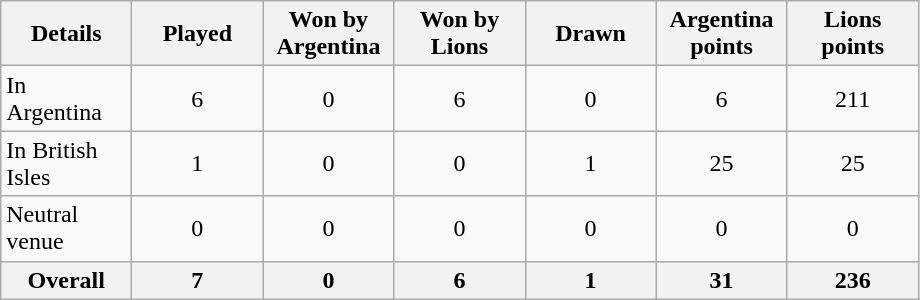<table class="wikitable sortable">
<tr>
<th width="80">Details</th>
<th width="80">Played</th>
<th width="80">Won by<br>Argentina</th>
<th width="80">Won by<br>Lions</th>
<th width="80">Drawn</th>
<th width="80">Argentina points</th>
<th width="80">Lions points</th>
</tr>
<tr>
<td>In Argentina</td>
<td align=center>6</td>
<td align=center>0</td>
<td align=center>6</td>
<td align=center>0</td>
<td align=center>6</td>
<td align=center>211</td>
</tr>
<tr>
<td>In British Isles</td>
<td align=center>1</td>
<td align=center>0</td>
<td align=center>0</td>
<td align=center>1</td>
<td align=center>25</td>
<td align=center>25</td>
</tr>
<tr>
<td>Neutral venue</td>
<td align=center>0</td>
<td align=center>0</td>
<td align=center>0</td>
<td align=center>0</td>
<td align=center>0</td>
<td align=center>0</td>
</tr>
<tr class="sortbottom">
<th><strong>Overall</strong></th>
<th><strong>7</strong></th>
<th><strong>0</strong></th>
<th><strong>6</strong></th>
<th><strong>1</strong></th>
<th><strong>31</strong></th>
<th><strong>236</strong></th>
</tr>
</table>
